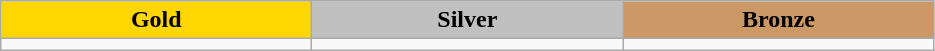<table class="wikitable" style="text-align:left">
<tr align="center">
<td width=200 bgcolor=gold><strong>Gold</strong></td>
<td width=200 bgcolor=silver><strong>Silver</strong></td>
<td width=200 bgcolor=CC9966><strong>Bronze</strong></td>
</tr>
<tr>
<td></td>
<td></td>
<td></td>
</tr>
</table>
